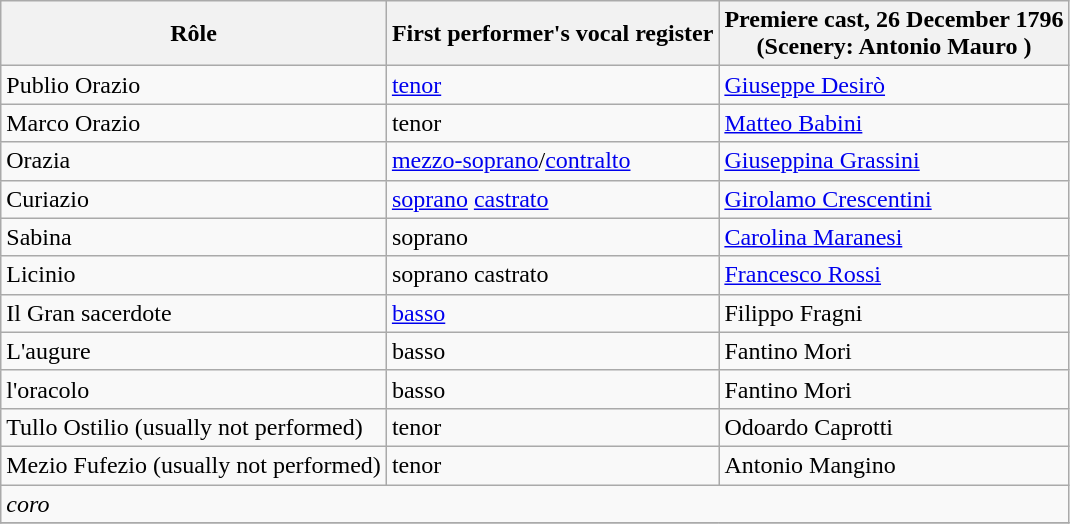<table class="wikitable">
<tr>
<th>Rôle</th>
<th>First performer's vocal register</th>
<th>Premiere cast, 26 December 1796 <br>(Scenery: Antonio Mauro )</th>
</tr>
<tr>
<td>Publio Orazio</td>
<td><a href='#'>tenor</a></td>
<td><a href='#'>Giuseppe Desirò</a></td>
</tr>
<tr>
<td>Marco Orazio</td>
<td>tenor</td>
<td><a href='#'>Matteo Babini</a></td>
</tr>
<tr>
<td>Orazia</td>
<td><a href='#'>mezzo-soprano</a>/<a href='#'>contralto</a></td>
<td><a href='#'>Giuseppina Grassini</a></td>
</tr>
<tr>
<td>Curiazio</td>
<td><a href='#'>soprano</a> <a href='#'>castrato</a></td>
<td><a href='#'>Girolamo Crescentini</a></td>
</tr>
<tr>
<td>Sabina</td>
<td>soprano</td>
<td><a href='#'>Carolina Maranesi</a></td>
</tr>
<tr>
<td>Licinio</td>
<td>soprano castrato</td>
<td><a href='#'>Francesco Rossi</a></td>
</tr>
<tr>
<td>Il Gran sacerdote</td>
<td><a href='#'>basso</a></td>
<td>Filippo Fragni</td>
</tr>
<tr>
<td>L'augure</td>
<td>basso</td>
<td>Fantino Mori</td>
</tr>
<tr>
<td>l'oracolo</td>
<td>basso</td>
<td>Fantino Mori</td>
</tr>
<tr>
<td>Tullo Ostilio (usually not performed)</td>
<td>tenor</td>
<td>Odoardo Caprotti</td>
</tr>
<tr>
<td>Mezio Fufezio (usually not performed)</td>
<td>tenor</td>
<td>Antonio Mangino</td>
</tr>
<tr>
<td colspan="3"><em>coro</em></td>
</tr>
<tr>
</tr>
</table>
